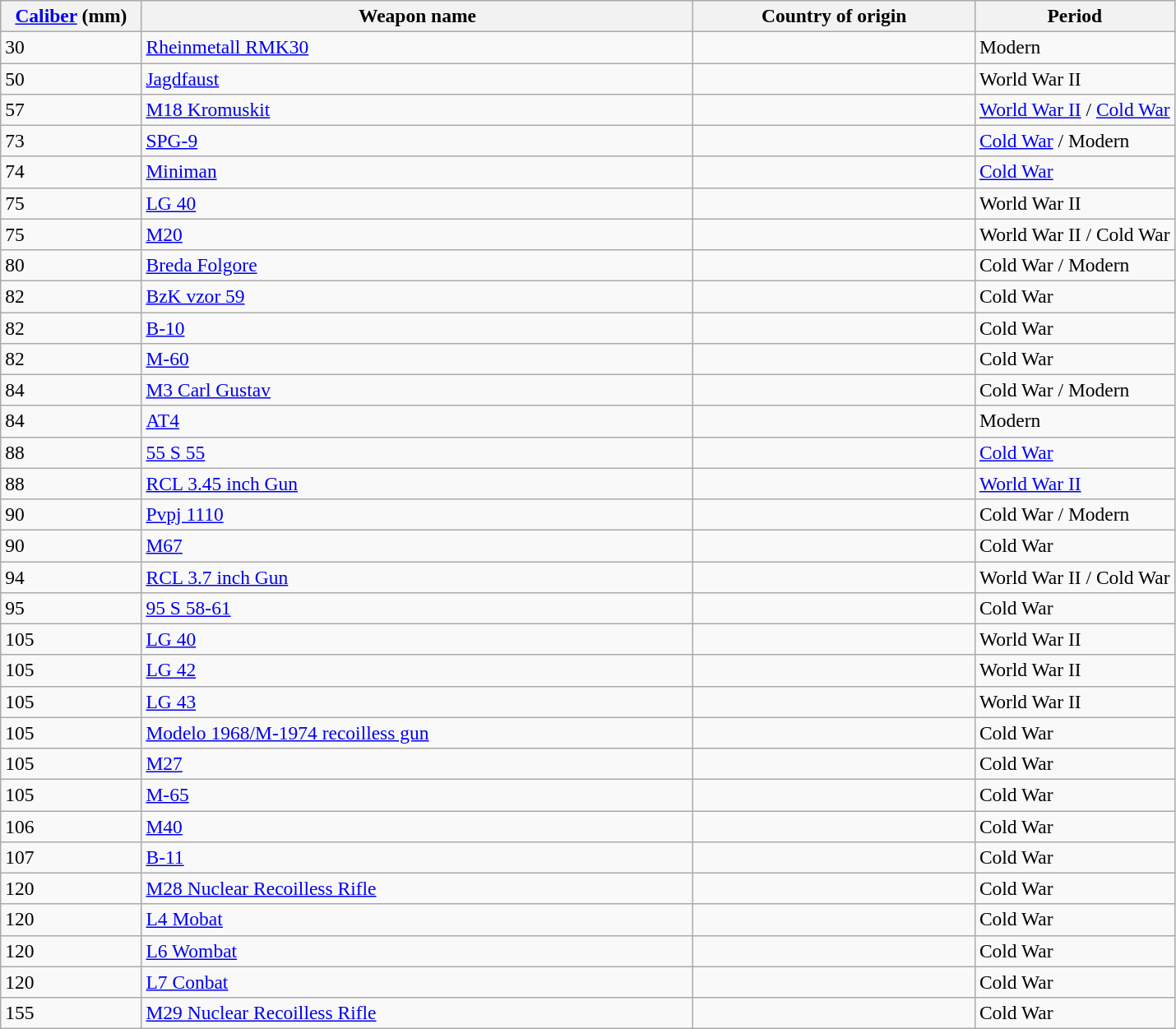<table class="wikitable sortable" style="font-size:98%;">
<tr>
<th width=12%><a href='#'>Caliber</a> (mm)</th>
<th width=47%>Weapon name</th>
<th width=24%>Country of origin</th>
<th width=19%>Period</th>
</tr>
<tr>
<td>30</td>
<td><a href='#'>Rheinmetall RMK30</a></td>
<td></td>
<td>Modern</td>
</tr>
<tr>
<td>50</td>
<td><a href='#'>Jagdfaust</a></td>
<td></td>
<td>World War II</td>
</tr>
<tr>
<td>57</td>
<td><a href='#'>M18 Kromuskit</a></td>
<td></td>
<td><a href='#'>World War II</a> / <a href='#'>Cold War</a></td>
</tr>
<tr>
<td>73</td>
<td><a href='#'>SPG-9</a></td>
<td></td>
<td><a href='#'>Cold War</a> / Modern</td>
</tr>
<tr>
<td>74</td>
<td><a href='#'>Miniman</a></td>
<td></td>
<td><a href='#'>Cold War</a></td>
</tr>
<tr>
<td>75</td>
<td><a href='#'>LG 40</a></td>
<td></td>
<td>World War II</td>
</tr>
<tr>
<td>75</td>
<td><a href='#'>M20</a></td>
<td></td>
<td>World War II / Cold War</td>
</tr>
<tr>
<td>80</td>
<td><a href='#'>Breda Folgore</a></td>
<td></td>
<td>Cold War / Modern</td>
</tr>
<tr>
<td>82</td>
<td><a href='#'>BzK vzor 59</a></td>
<td></td>
<td>Cold War</td>
</tr>
<tr>
<td>82</td>
<td><a href='#'>B-10</a></td>
<td></td>
<td>Cold War</td>
</tr>
<tr>
<td>82</td>
<td><a href='#'>M-60</a></td>
<td></td>
<td>Cold War</td>
</tr>
<tr>
<td>84</td>
<td><a href='#'>M3 Carl Gustav</a></td>
<td></td>
<td>Cold War / Modern</td>
</tr>
<tr>
<td>84</td>
<td><a href='#'>AT4</a></td>
<td></td>
<td>Modern</td>
</tr>
<tr>
<td>88</td>
<td><a href='#'>55 S 55</a></td>
<td></td>
<td><a href='#'>Cold War</a></td>
</tr>
<tr>
<td>88</td>
<td><a href='#'>RCL 3.45 inch Gun</a></td>
<td></td>
<td><a href='#'>World War II</a></td>
</tr>
<tr>
<td>90</td>
<td><a href='#'>Pvpj 1110</a></td>
<td></td>
<td>Cold War / Modern</td>
</tr>
<tr>
<td>90</td>
<td><a href='#'>M67</a></td>
<td></td>
<td>Cold War</td>
</tr>
<tr>
<td>94</td>
<td><a href='#'>RCL 3.7 inch Gun</a></td>
<td></td>
<td>World War II / Cold War</td>
</tr>
<tr>
<td>95</td>
<td><a href='#'>95 S 58-61</a></td>
<td></td>
<td>Cold War</td>
</tr>
<tr>
<td>105</td>
<td><a href='#'>LG 40</a></td>
<td></td>
<td>World War II</td>
</tr>
<tr>
<td>105</td>
<td><a href='#'>LG 42</a></td>
<td></td>
<td>World War II</td>
</tr>
<tr>
<td>105</td>
<td><a href='#'>LG 43</a></td>
<td></td>
<td>World War II</td>
</tr>
<tr>
<td>105</td>
<td><a href='#'>Modelo 1968/M-1974 recoilless gun</a></td>
<td></td>
<td>Cold War</td>
</tr>
<tr>
<td>105</td>
<td><a href='#'>M27</a></td>
<td></td>
<td>Cold War</td>
</tr>
<tr>
<td>105</td>
<td><a href='#'>M-65</a></td>
<td></td>
<td>Cold War</td>
</tr>
<tr>
<td>106</td>
<td><a href='#'>M40</a></td>
<td></td>
<td>Cold War</td>
</tr>
<tr>
<td>107</td>
<td><a href='#'>B-11</a></td>
<td></td>
<td>Cold War</td>
</tr>
<tr>
<td>120</td>
<td><a href='#'>M28 Nuclear Recoilless Rifle</a></td>
<td></td>
<td>Cold War</td>
</tr>
<tr>
<td>120</td>
<td><a href='#'>L4 Mobat</a></td>
<td></td>
<td>Cold War</td>
</tr>
<tr>
<td>120</td>
<td><a href='#'>L6 Wombat</a></td>
<td></td>
<td>Cold War</td>
</tr>
<tr>
<td>120</td>
<td><a href='#'>L7 Conbat</a></td>
<td></td>
<td>Cold War</td>
</tr>
<tr>
<td>155</td>
<td><a href='#'>M29 Nuclear Recoilless Rifle</a></td>
<td></td>
<td>Cold War</td>
</tr>
</table>
